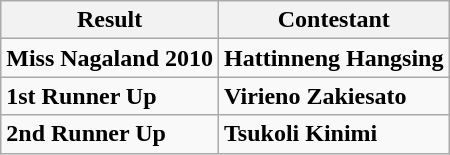<table class="wikitable">
<tr>
<th>Result</th>
<th>Contestant</th>
</tr>
<tr>
<td><strong>Miss Nagaland 2010</strong></td>
<td><strong>Hattinneng Hangsing</strong></td>
</tr>
<tr>
<td><strong>1st Runner Up</strong></td>
<td><strong>Virieno Zakiesato</strong></td>
</tr>
<tr>
<td><strong>2nd Runner Up</strong></td>
<td><strong>Tsukoli Kinimi</strong></td>
</tr>
</table>
